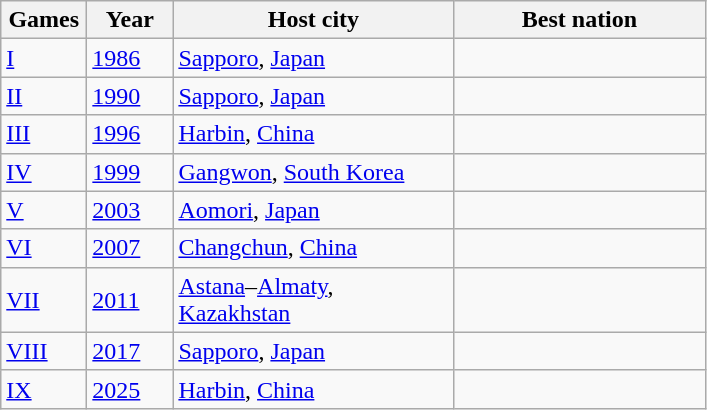<table class=wikitable>
<tr>
<th width=50>Games</th>
<th width=50>Year</th>
<th width=180>Host city</th>
<th width=160>Best nation</th>
</tr>
<tr>
<td><a href='#'>I</a></td>
<td><a href='#'>1986</a></td>
<td><a href='#'>Sapporo</a>, <a href='#'>Japan</a></td>
<td></td>
</tr>
<tr>
<td><a href='#'>II</a></td>
<td><a href='#'>1990</a></td>
<td><a href='#'>Sapporo</a>, <a href='#'>Japan</a></td>
<td></td>
</tr>
<tr>
<td><a href='#'>III</a></td>
<td><a href='#'>1996</a></td>
<td><a href='#'>Harbin</a>, <a href='#'>China</a></td>
<td></td>
</tr>
<tr>
<td><a href='#'>IV</a></td>
<td><a href='#'>1999</a></td>
<td><a href='#'>Gangwon</a>, <a href='#'>South Korea</a></td>
<td></td>
</tr>
<tr>
<td><a href='#'>V</a></td>
<td><a href='#'>2003</a></td>
<td><a href='#'>Aomori</a>, <a href='#'>Japan</a></td>
<td></td>
</tr>
<tr>
<td><a href='#'>VI</a></td>
<td><a href='#'>2007</a></td>
<td><a href='#'>Changchun</a>, <a href='#'>China</a></td>
<td></td>
</tr>
<tr>
<td><a href='#'>VII</a></td>
<td><a href='#'>2011</a></td>
<td><a href='#'>Astana</a>–<a href='#'>Almaty</a>, <a href='#'>Kazakhstan</a></td>
<td></td>
</tr>
<tr>
<td><a href='#'>VIII</a></td>
<td><a href='#'>2017</a></td>
<td><a href='#'>Sapporo</a>, <a href='#'>Japan</a></td>
<td></td>
</tr>
<tr>
<td><a href='#'>IX</a></td>
<td><a href='#'>2025</a></td>
<td><a href='#'>Harbin</a>, <a href='#'>China</a></td>
<td></td>
</tr>
</table>
